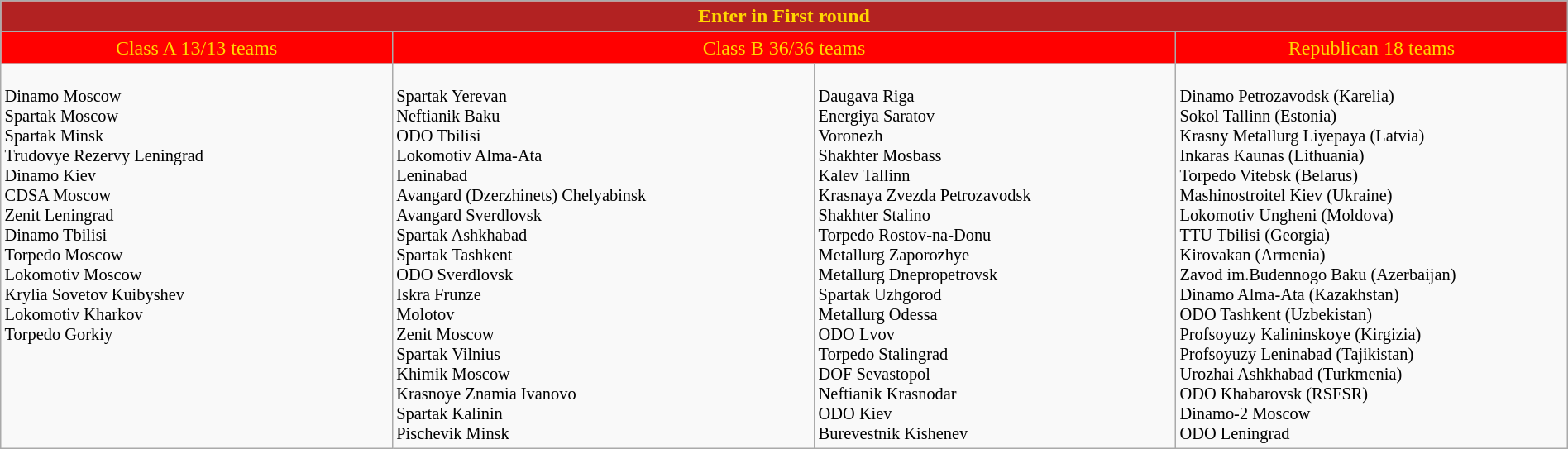<table class="wikitable" style="width:100%;">
<tr style="background:Firebrick; text-align:center;">
<td style="width:100%; color:Gold" colspan="4"><strong>Enter in First round</strong></td>
</tr>
<tr style="background:Red;">
<td style="text-align:center; width:25%; color:Gold" colspan=1>Class A 13/13 teams</td>
<td style="text-align:center; width:50%; color:Gold" colspan=2>Class B 36/36 teams</td>
<td style="text-align:center; width:25%; color:Gold" colspan=1>Republican 18 teams</td>
</tr>
<tr style="vertical-align:top; font-size:85%;">
<td rowspan=3><br> Dinamo Moscow<br>
 Spartak Moscow<br>
 Spartak Minsk<br>
 Trudovye Rezervy Leningrad<br>
 Dinamo Kiev<br>
 CDSA Moscow<br>
 Zenit Leningrad<br>
 Dinamo Tbilisi<br>
 Torpedo Moscow<br>
 Lokomotiv Moscow<br>
 Krylia Sovetov Kuibyshev<br>
 Lokomotiv Kharkov<br>
 Torpedo Gorkiy<br></td>
<td><br> Spartak Yerevan<br>
 Neftianik Baku<br>
 ODO Tbilisi<br>
 Lokomotiv Alma-Ata<br>
 Leninabad<br>
 Avangard (Dzerzhinets) Chelyabinsk<br>
 Avangard Sverdlovsk<br>
 Spartak Ashkhabad<br>
 Spartak Tashkent<br>
 ODO Sverdlovsk<br>
 Iskra Frunze<br>
 Molotov<br>
 Zenit Moscow<br>
 Spartak Vilnius<br>
 Khimik Moscow<br>
 Krasnoye Znamia Ivanovo<br>
 Spartak Kalinin<br>
 Pischevik Minsk<br></td>
<td><br> Daugava Riga<br>
 Energiya Saratov<br>
 Voronezh<br>
 Shakhter Mosbass<br>
 Kalev Tallinn<br>
 Krasnaya Zvezda Petrozavodsk<br>
 Shakhter Stalino<br>
 Torpedo Rostov-na-Donu<br>
 Metallurg Zaporozhye<br>
 Metallurg Dnepropetrovsk<br>
 Spartak Uzhgorod<br>
 Metallurg Odessa<br>
 ODO Lvov<br>
 Torpedo Stalingrad<br>
 DOF Sevastopol<br>
 Neftianik Krasnodar<br>
 ODO Kiev<br>
 Burevestnik Kishenev<br></td>
<td><br> Dinamo Petrozavodsk (Karelia)<br>
 Sokol Tallinn (Estonia)<br>
 Krasny Metallurg Liyepaya (Latvia)<br>
 Inkaras Kaunas (Lithuania)<br>
 Torpedo Vitebsk (Belarus)<br>
 Mashinostroitel Kiev (Ukraine)<br>
 Lokomotiv Ungheni (Moldova)<br>
 TTU Tbilisi (Georgia)<br>
 Kirovakan (Armenia)<br>
 Zavod im.Budennogo Baku (Azerbaijan)<br>
 Dinamo Alma-Ata (Kazakhstan)<br>
 ODO Tashkent (Uzbekistan)<br>
 Profsoyuzy Kalininskoye (Kirgizia)<br>
 Profsoyuzy Leninabad (Tajikistan)<br>
 Urozhai Ashkhabad (Turkmenia)<br>
 ODO Khabarovsk (RSFSR)<br>
 Dinamo-2 Moscow<br>
 ODO Leningrad<br></td>
</tr>
</table>
